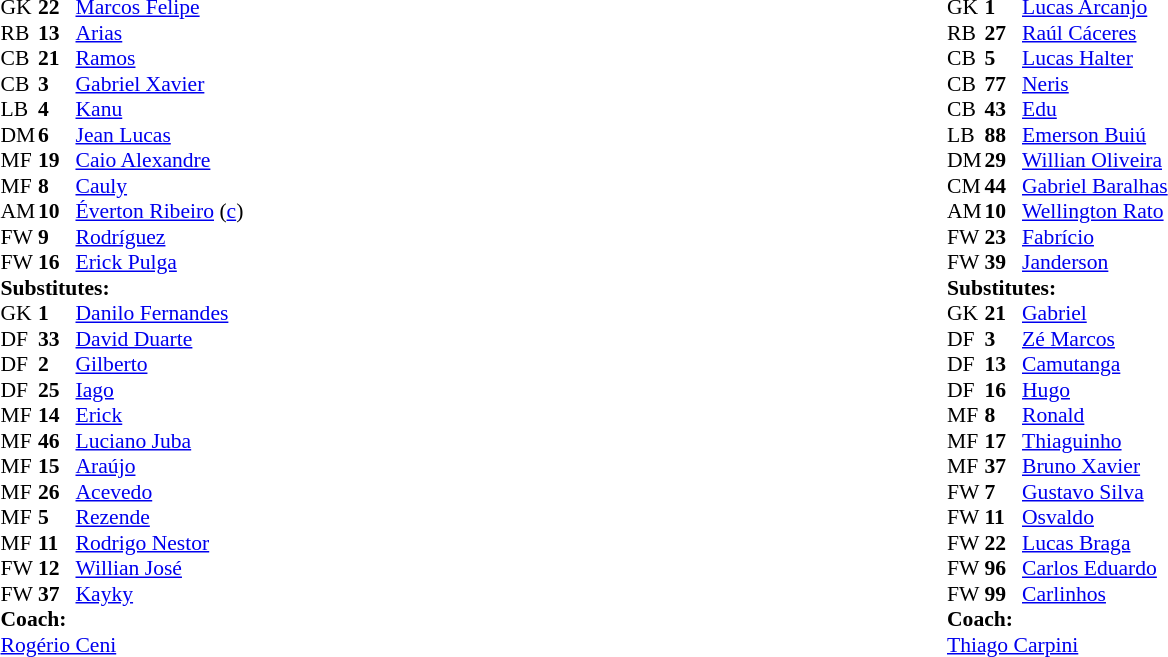<table width="100%">
<tr>
<td vstyle="text-align:top" width="40%"><br><table style="font-size:90%" cellspacing="0" cellpadding="0">
<tr>
<th width=25></th>
<th width=25></th>
</tr>
<tr>
<td>GK</td>
<td><strong>22</strong></td>
<td> <a href='#'>Marcos Felipe</a></td>
</tr>
<tr>
<td>RB</td>
<td><strong>13</strong></td>
<td> <a href='#'>Arias</a></td>
</tr>
<tr>
<td>CB</td>
<td><strong>21</strong></td>
<td> <a href='#'>Ramos</a></td>
</tr>
<tr>
<td>CB</td>
<td><strong>3</strong></td>
<td> <a href='#'>Gabriel Xavier</a></td>
</tr>
<tr>
<td>LB</td>
<td><strong>4</strong></td>
<td> <a href='#'>Kanu</a></td>
<td></td>
</tr>
<tr>
<td>DM</td>
<td><strong>6</strong></td>
<td> <a href='#'>Jean Lucas</a></td>
<td></td>
<td></td>
</tr>
<tr>
<td>MF</td>
<td><strong>19</strong></td>
<td> <a href='#'>Caio Alexandre</a></td>
<td></td>
<td></td>
</tr>
<tr>
<td>MF</td>
<td><strong>8</strong></td>
<td> <a href='#'>Cauly</a></td>
<td></td>
<td></td>
</tr>
<tr>
<td>AM</td>
<td><strong>10</strong></td>
<td> <a href='#'>Éverton Ribeiro</a> (<a href='#'>c</a>)</td>
<td></td>
<td></td>
</tr>
<tr>
<td>FW</td>
<td><strong>9</strong></td>
<td> <a href='#'>Rodríguez</a></td>
<td></td>
</tr>
<tr>
<td>FW</td>
<td><strong>16</strong></td>
<td> <a href='#'>Erick Pulga</a></td>
<td></td>
<td></td>
</tr>
<tr>
<td colspan=3><strong>Substitutes:</strong></td>
</tr>
<tr>
<td>GK</td>
<td><strong>1</strong></td>
<td> <a href='#'>Danilo Fernandes</a></td>
</tr>
<tr>
<td>DF</td>
<td><strong>33</strong></td>
<td> <a href='#'>David Duarte</a></td>
</tr>
<tr>
<td>DF</td>
<td><strong>2</strong></td>
<td> <a href='#'>Gilberto</a></td>
</tr>
<tr>
<td>DF</td>
<td><strong>25</strong></td>
<td> <a href='#'>Iago</a></td>
</tr>
<tr>
<td>MF</td>
<td><strong>14</strong></td>
<td> <a href='#'>Erick</a></td>
<td></td>
<td></td>
</tr>
<tr>
<td>MF</td>
<td><strong>46</strong></td>
<td> <a href='#'>Luciano Juba</a></td>
<td></td>
<td></td>
</tr>
<tr>
<td>MF</td>
<td><strong>15</strong></td>
<td> <a href='#'>Araújo</a></td>
<td></td>
<td></td>
</tr>
<tr>
<td>MF</td>
<td><strong>26</strong></td>
<td> <a href='#'>Acevedo</a></td>
<td></td>
<td></td>
</tr>
<tr>
<td>MF</td>
<td><strong>5</strong></td>
<td> <a href='#'>Rezende</a></td>
</tr>
<tr>
<td>MF</td>
<td><strong>11</strong></td>
<td> <a href='#'>Rodrigo Nestor</a></td>
<td></td>
<td></td>
</tr>
<tr>
<td>FW</td>
<td><strong>12</strong></td>
<td> <a href='#'>Willian José</a></td>
</tr>
<tr>
<td>FW</td>
<td><strong>37</strong></td>
<td> <a href='#'>Kayky</a></td>
</tr>
<tr>
<td colspan=3><strong>Coach:</strong></td>
</tr>
<tr>
<td colspan=4> <a href='#'>Rogério Ceni</a></td>
</tr>
</table>
</td>
<td vstyle="text-align:top" width="40%"><br><table style="font-size:90%" cellspacing="0" cellpadding="0">
<tr>
<th width=25></th>
<th width=25></th>
</tr>
<tr>
<td>GK</td>
<td><strong>1</strong></td>
<td> <a href='#'>Lucas Arcanjo</a></td>
</tr>
<tr>
<td>RB</td>
<td><strong>27</strong></td>
<td> <a href='#'>Raúl Cáceres</a></td>
</tr>
<tr>
<td>CB</td>
<td><strong>5</strong></td>
<td> <a href='#'>Lucas Halter</a></td>
<td></td>
</tr>
<tr>
<td>CB</td>
<td><strong>77</strong></td>
<td> <a href='#'>Neris</a></td>
<td></td>
<td></td>
</tr>
<tr>
<td>CB</td>
<td><strong>43</strong></td>
<td> <a href='#'>Edu</a></td>
</tr>
<tr>
<td>LB</td>
<td><strong>88</strong></td>
<td> <a href='#'>Emerson Buiú</a></td>
</tr>
<tr>
<td>DM</td>
<td><strong>29</strong></td>
<td> <a href='#'>Willian Oliveira</a></td>
<td></td>
<td></td>
</tr>
<tr>
<td>CM</td>
<td><strong>44</strong></td>
<td> <a href='#'>Gabriel Baralhas</a></td>
</tr>
<tr>
<td>AM</td>
<td><strong>10</strong></td>
<td> <a href='#'>Wellington Rato</a></td>
<td></td>
<td></td>
</tr>
<tr>
<td>FW</td>
<td><strong>23</strong></td>
<td> <a href='#'>Fabrício</a></td>
<td></td>
<td></td>
</tr>
<tr>
<td>FW</td>
<td><strong>39</strong></td>
<td> <a href='#'>Janderson</a></td>
<td></td>
<td></td>
</tr>
<tr>
<td colspan=3><strong>Substitutes:</strong></td>
</tr>
<tr>
<td>GK</td>
<td><strong>21</strong></td>
<td> <a href='#'>Gabriel</a></td>
</tr>
<tr>
<td>DF</td>
<td><strong>3</strong></td>
<td> <a href='#'>Zé Marcos</a></td>
</tr>
<tr>
<td>DF</td>
<td><strong>13</strong></td>
<td> <a href='#'>Camutanga</a></td>
</tr>
<tr>
<td>DF</td>
<td><strong>16</strong></td>
<td> <a href='#'>Hugo</a></td>
</tr>
<tr>
<td>MF</td>
<td><strong>8</strong></td>
<td> <a href='#'>Ronald</a></td>
<td></td>
<td></td>
</tr>
<tr>
<td>MF</td>
<td><strong>17</strong></td>
<td> <a href='#'>Thiaguinho</a></td>
</tr>
<tr>
<td>MF</td>
<td><strong>37</strong></td>
<td> <a href='#'>Bruno Xavier</a></td>
</tr>
<tr>
<td>FW</td>
<td><strong>7</strong></td>
<td> <a href='#'>Gustavo Silva</a></td>
<td></td>
<td></td>
</tr>
<tr>
<td>FW</td>
<td><strong>11</strong></td>
<td> <a href='#'>Osvaldo</a></td>
<td></td>
<td></td>
</tr>
<tr>
<td>FW</td>
<td><strong>22</strong></td>
<td> <a href='#'>Lucas Braga</a></td>
<td></td>
<td></td>
</tr>
<tr>
<td>FW</td>
<td><strong>96</strong></td>
<td> <a href='#'>Carlos Eduardo</a></td>
</tr>
<tr>
<td>FW</td>
<td><strong>99</strong></td>
<td> <a href='#'>Carlinhos</a></td>
<td></td>
<td></td>
</tr>
<tr>
<td colspan=3><strong>Coach:</strong></td>
</tr>
<tr>
<td colspan=4> <a href='#'>Thiago Carpini</a></td>
</tr>
</table>
</td>
</tr>
</table>
